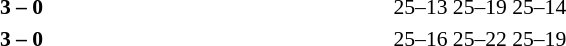<table>
<tr>
<th width=200></th>
<th width=80></th>
<th width=200></th>
<th width=220></th>
</tr>
<tr style=font-size:90%>
<td align=right><strong></strong></td>
<td align=center><strong>3 – 0</strong></td>
<td></td>
<td>25–13 25–19 25–14</td>
</tr>
<tr style=font-size:90%>
<td align=right><strong></strong></td>
<td align=center><strong>3 – 0</strong></td>
<td></td>
<td>25–16 25–22 25–19</td>
</tr>
</table>
